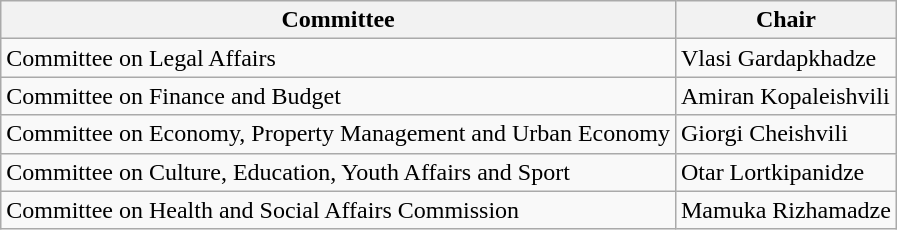<table class="wikitable">
<tr>
<th>Committee</th>
<th>Chair</th>
</tr>
<tr>
<td>Committee on Legal Affairs</td>
<td>Vlasi Gardapkhadze</td>
</tr>
<tr>
<td>Committee on Finance and Budget</td>
<td>Amiran Kopaleishvili</td>
</tr>
<tr>
<td>Committee on Economy, Property Management and Urban Economy</td>
<td>Giorgi Cheishvili</td>
</tr>
<tr>
<td>Committee on Culture, Education, Youth Affairs and Sport</td>
<td>Otar Lortkipanidze</td>
</tr>
<tr>
<td>Committee on Health and Social Affairs Commission</td>
<td>Mamuka Rizhamadze</td>
</tr>
</table>
